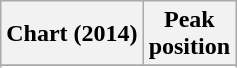<table class="wikitable sortable">
<tr>
<th>Chart (2014)</th>
<th>Peak<br>position</th>
</tr>
<tr>
</tr>
<tr>
</tr>
</table>
